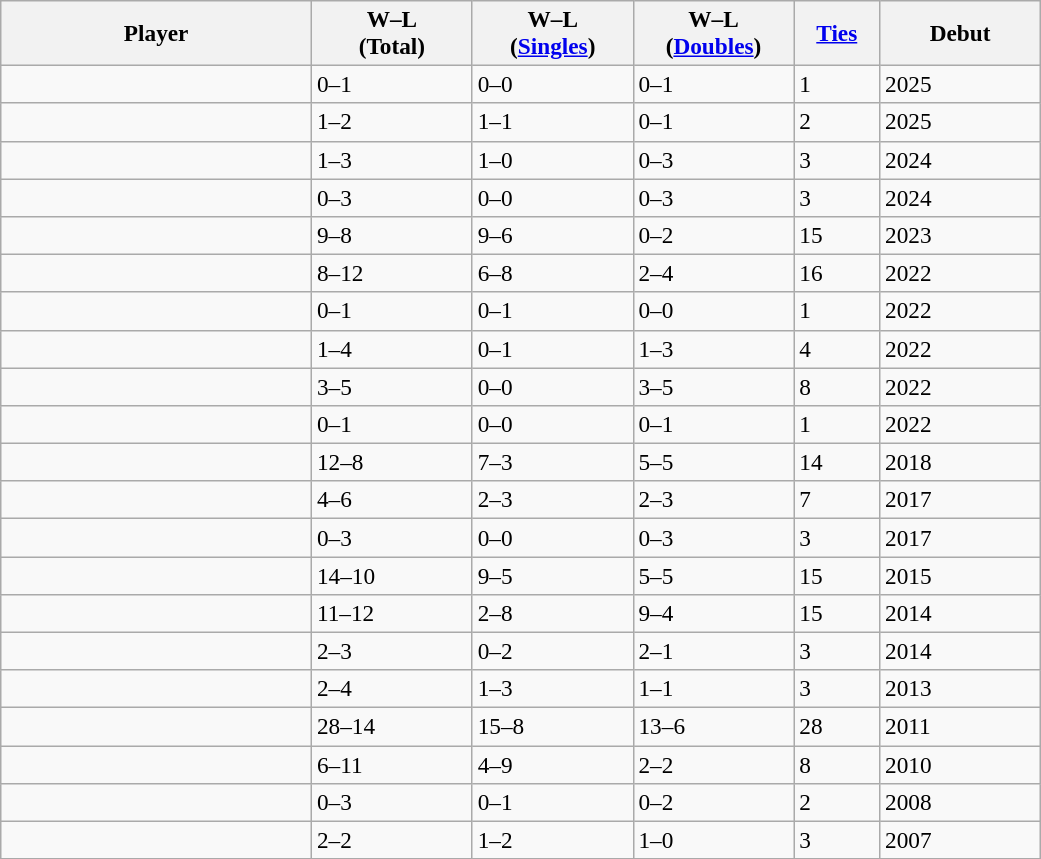<table class="wikitable sortable" style=font-size:97%>
<tr>
<th width=200>Player</th>
<th width=100>W–L<br>(Total)</th>
<th width=100>W–L<br>(<a href='#'>Singles</a>)</th>
<th width=100>W–L<br>(<a href='#'>Doubles</a>)</th>
<th width=50><a href='#'>Ties</a></th>
<th width=100>Debut</th>
</tr>
<tr>
<td></td>
<td>0–1</td>
<td>0–0</td>
<td>0–1</td>
<td>1</td>
<td>2025</td>
</tr>
<tr>
<td></td>
<td>1–2</td>
<td>1–1</td>
<td>0–1</td>
<td>2</td>
<td>2025</td>
</tr>
<tr>
<td></td>
<td>1–3</td>
<td>1–0</td>
<td>0–3</td>
<td>3</td>
<td>2024</td>
</tr>
<tr>
<td></td>
<td>0–3</td>
<td>0–0</td>
<td>0–3</td>
<td>3</td>
<td>2024</td>
</tr>
<tr>
<td></td>
<td>9–8</td>
<td>9–6</td>
<td>0–2</td>
<td>15</td>
<td>2023</td>
</tr>
<tr>
<td></td>
<td>8–12</td>
<td>6–8</td>
<td>2–4</td>
<td>16</td>
<td>2022</td>
</tr>
<tr>
<td></td>
<td>0–1</td>
<td>0–1</td>
<td>0–0</td>
<td>1</td>
<td>2022</td>
</tr>
<tr>
<td></td>
<td>1–4</td>
<td>0–1</td>
<td>1–3</td>
<td>4</td>
<td>2022</td>
</tr>
<tr>
<td></td>
<td>3–5</td>
<td>0–0</td>
<td>3–5</td>
<td>8</td>
<td>2022</td>
</tr>
<tr>
<td></td>
<td>0–1</td>
<td>0–0</td>
<td>0–1</td>
<td>1</td>
<td>2022</td>
</tr>
<tr>
<td></td>
<td>12–8</td>
<td>7–3</td>
<td>5–5</td>
<td>14</td>
<td>2018</td>
</tr>
<tr>
<td></td>
<td>4–6</td>
<td>2–3</td>
<td>2–3</td>
<td>7</td>
<td>2017</td>
</tr>
<tr>
<td></td>
<td>0–3</td>
<td>0–0</td>
<td>0–3</td>
<td>3</td>
<td>2017</td>
</tr>
<tr>
<td></td>
<td>14–10</td>
<td>9–5</td>
<td>5–5</td>
<td>15</td>
<td>2015</td>
</tr>
<tr>
<td></td>
<td>11–12</td>
<td>2–8</td>
<td>9–4</td>
<td>15</td>
<td>2014</td>
</tr>
<tr>
<td></td>
<td>2–3</td>
<td>0–2</td>
<td>2–1</td>
<td>3</td>
<td>2014</td>
</tr>
<tr>
<td></td>
<td>2–4</td>
<td>1–3</td>
<td>1–1</td>
<td>3</td>
<td>2013</td>
</tr>
<tr>
<td></td>
<td>28–14</td>
<td>15–8</td>
<td>13–6</td>
<td>28</td>
<td>2011</td>
</tr>
<tr>
<td></td>
<td>6–11</td>
<td>4–9</td>
<td>2–2</td>
<td>8</td>
<td>2010</td>
</tr>
<tr>
<td></td>
<td>0–3</td>
<td>0–1</td>
<td>0–2</td>
<td>2</td>
<td>2008</td>
</tr>
<tr>
<td></td>
<td>2–2</td>
<td>1–2</td>
<td>1–0</td>
<td>3</td>
<td>2007</td>
</tr>
<tr>
</tr>
</table>
